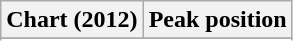<table class="wikitable sortable" border="1">
<tr>
<th>Chart (2012)</th>
<th>Peak position</th>
</tr>
<tr>
</tr>
<tr>
</tr>
<tr>
</tr>
</table>
